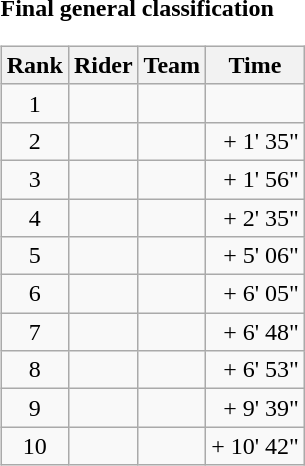<table>
<tr>
<td><strong>Final general classification</strong><br><table class="wikitable">
<tr>
<th scope="col">Rank</th>
<th scope="col">Rider</th>
<th scope="col">Team</th>
<th scope="col">Time</th>
</tr>
<tr>
<td style="text-align:center;">1</td>
<td></td>
<td></td>
<td style="text-align:right;"></td>
</tr>
<tr>
<td style="text-align:center;">2</td>
<td></td>
<td></td>
<td style="text-align:right;">+ 1' 35"</td>
</tr>
<tr>
<td style="text-align:center;">3</td>
<td></td>
<td></td>
<td style="text-align:right;">+ 1' 56"</td>
</tr>
<tr>
<td style="text-align:center;">4</td>
<td></td>
<td></td>
<td style="text-align:right;">+ 2' 35"</td>
</tr>
<tr>
<td style="text-align:center;">5</td>
<td></td>
<td></td>
<td style="text-align:right;">+ 5' 06"</td>
</tr>
<tr>
<td style="text-align:center;">6</td>
<td></td>
<td></td>
<td style="text-align:right;">+ 6' 05"</td>
</tr>
<tr>
<td style="text-align:center;">7</td>
<td></td>
<td></td>
<td style="text-align:right;">+ 6' 48"</td>
</tr>
<tr>
<td style="text-align:center;">8</td>
<td></td>
<td></td>
<td style="text-align:right;">+ 6' 53"</td>
</tr>
<tr>
<td style="text-align:center;">9</td>
<td></td>
<td></td>
<td style="text-align:right;">+ 9' 39"</td>
</tr>
<tr>
<td style="text-align:center;">10</td>
<td></td>
<td></td>
<td style="text-align:right;">+ 10' 42"</td>
</tr>
</table>
</td>
</tr>
</table>
